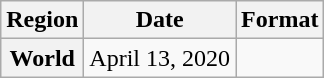<table class="wikitable plainrowheaders">
<tr>
<th scope="col">Region</th>
<th scope="col">Date</th>
<th scope="col">Format</th>
</tr>
<tr>
<th scope="row">World</th>
<td rowspan="2">April 13, 2020</td>
<td></td>
</tr>
</table>
